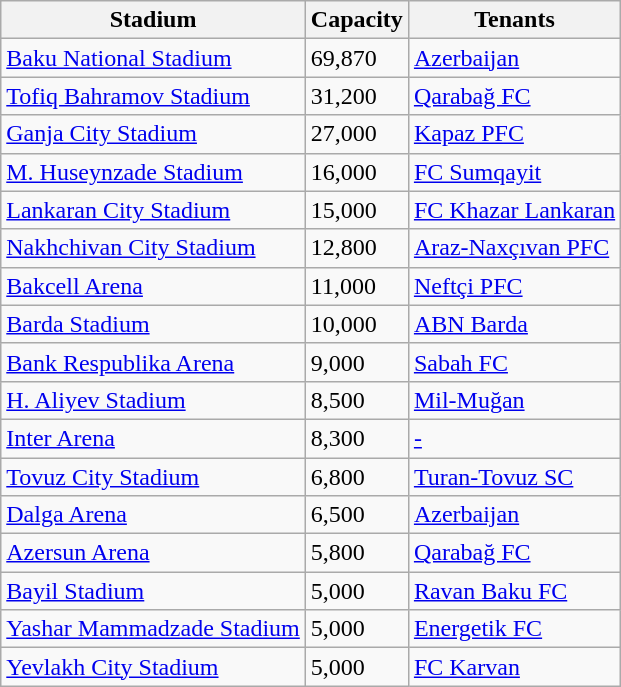<table class="wikitable sortable">
<tr>
<th>Stadium</th>
<th>Capacity</th>
<th>Tenants</th>
</tr>
<tr>
<td><a href='#'>Baku National Stadium</a></td>
<td>69,870</td>
<td><a href='#'>Azerbaijan</a></td>
</tr>
<tr>
<td><a href='#'>Tofiq Bahramov Stadium</a></td>
<td>31,200</td>
<td><a href='#'>Qarabağ FC</a></td>
</tr>
<tr>
<td><a href='#'>Ganja City Stadium</a></td>
<td>27,000</td>
<td><a href='#'>Kapaz PFC</a></td>
</tr>
<tr>
<td><a href='#'>M. Huseynzade Stadium</a></td>
<td>16,000</td>
<td><a href='#'>FC Sumqayit</a></td>
</tr>
<tr>
<td><a href='#'>Lankaran City Stadium</a></td>
<td>15,000</td>
<td><a href='#'>FC Khazar Lankaran</a></td>
</tr>
<tr>
<td><a href='#'>Nakhchivan City Stadium</a></td>
<td>12,800</td>
<td><a href='#'>Araz-Naxçıvan PFC</a></td>
</tr>
<tr>
<td><a href='#'>Bakcell Arena</a></td>
<td>11,000</td>
<td><a href='#'>Neftçi PFC</a></td>
</tr>
<tr>
<td><a href='#'>Barda Stadium</a></td>
<td>10,000</td>
<td><a href='#'>ABN Barda</a></td>
</tr>
<tr>
<td><a href='#'>Bank Respublika Arena</a></td>
<td>9,000</td>
<td><a href='#'>Sabah FC</a></td>
</tr>
<tr>
<td><a href='#'>H. Aliyev Stadium</a></td>
<td>8,500</td>
<td><a href='#'>Mil-Muğan</a></td>
</tr>
<tr>
<td><a href='#'>Inter Arena</a></td>
<td>8,300</td>
<td><a href='#'>-</a></td>
</tr>
<tr>
<td><a href='#'>Tovuz City Stadium</a></td>
<td>6,800</td>
<td><a href='#'>Turan-Tovuz SC</a></td>
</tr>
<tr>
<td><a href='#'>Dalga Arena</a></td>
<td>6,500</td>
<td><a href='#'>Azerbaijan</a></td>
</tr>
<tr>
<td><a href='#'>Azersun Arena</a></td>
<td>5,800</td>
<td><a href='#'>Qarabağ FC</a></td>
</tr>
<tr>
<td><a href='#'>Bayil Stadium</a></td>
<td>5,000</td>
<td><a href='#'>Ravan Baku FC</a></td>
</tr>
<tr>
<td><a href='#'>Yashar Mammadzade Stadium</a></td>
<td>5,000</td>
<td><a href='#'>Energetik FC</a></td>
</tr>
<tr>
<td><a href='#'>Yevlakh City Stadium</a></td>
<td>5,000</td>
<td><a href='#'>FC Karvan</a></td>
</tr>
</table>
